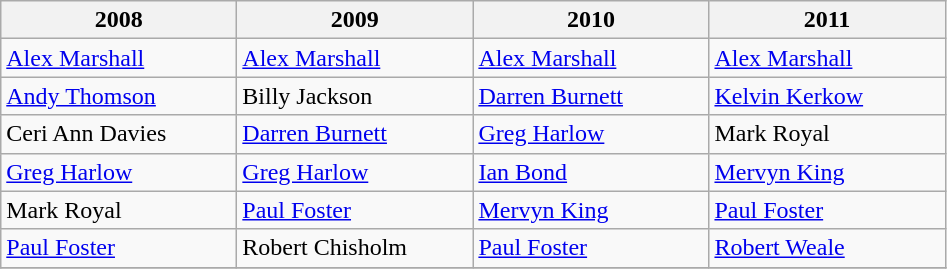<table class="wikitable">
<tr>
<th style="width:150px;">2008</th>
<th style="width:150px;">2009</th>
<th style="width:150px;">2010</th>
<th style="width:150px;">2011</th>
</tr>
<tr>
<td> <a href='#'>Alex Marshall</a></td>
<td> <a href='#'>Alex Marshall</a></td>
<td> <a href='#'>Alex Marshall</a></td>
<td> <a href='#'>Alex Marshall</a></td>
</tr>
<tr>
<td> <a href='#'>Andy Thomson</a></td>
<td> Billy Jackson</td>
<td> <a href='#'>Darren Burnett</a></td>
<td> <a href='#'>Kelvin Kerkow</a></td>
</tr>
<tr>
<td> Ceri Ann Davies</td>
<td> <a href='#'>Darren Burnett</a></td>
<td> <a href='#'>Greg Harlow</a></td>
<td> Mark Royal</td>
</tr>
<tr>
<td> <a href='#'>Greg Harlow</a></td>
<td> <a href='#'>Greg Harlow</a></td>
<td> <a href='#'>Ian Bond</a></td>
<td> <a href='#'>Mervyn King</a></td>
</tr>
<tr>
<td> Mark Royal</td>
<td> <a href='#'>Paul Foster</a></td>
<td> <a href='#'>Mervyn King</a></td>
<td> <a href='#'>Paul Foster</a></td>
</tr>
<tr>
<td> <a href='#'>Paul Foster</a></td>
<td> Robert Chisholm</td>
<td> <a href='#'>Paul Foster</a></td>
<td> <a href='#'>Robert Weale</a></td>
</tr>
<tr>
</tr>
</table>
